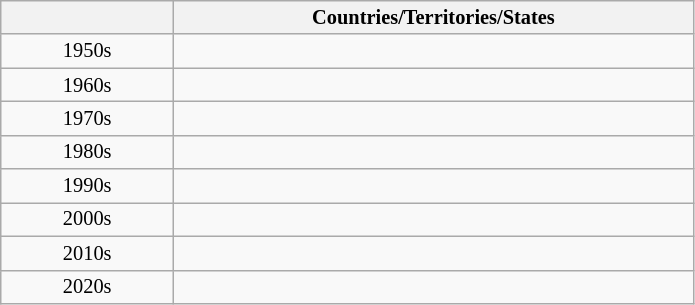<table class="wikitable sortable" style="font-size: 85%; text-align:center;" |>
<tr>
<th style="width:8em;"></th>
<th style="width:25em;">Countries/Territories/States</th>
</tr>
<tr>
<td>1950s</td>
<td></td>
</tr>
<tr>
<td>1960s</td>
<td></td>
</tr>
<tr>
<td>1970s</td>
<td></td>
</tr>
<tr>
<td>1980s</td>
<td></td>
</tr>
<tr>
<td>1990s</td>
<td></td>
</tr>
<tr>
<td>2000s</td>
<td></td>
</tr>
<tr>
<td>2010s</td>
<td></td>
</tr>
<tr>
<td>2020s</td>
<td></td>
</tr>
</table>
